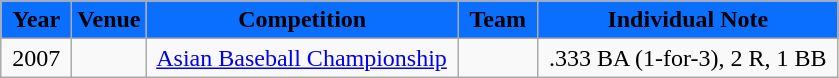<table class="wikitable">
<tr>
<th style="background:#0A6EFF"><span>Year</span></th>
<th style="background:#0A6EFF"><span>Venue</span></th>
<th style="background:#0A6EFF"><span>Competition</span></th>
<th style="background:#0A6EFF"><span> Team </span></th>
<th style="background:#0A6EFF"><span>Individual Note</span></th>
</tr>
<tr>
<td> 2007 </td>
<td>  </td>
<td> <a href='#'>Asian Baseball Championship</a> </td>
<td style="text-align:center"></td>
<td> .333 BA (1-for-3), 2 R, 1 BB </td>
</tr>
</table>
